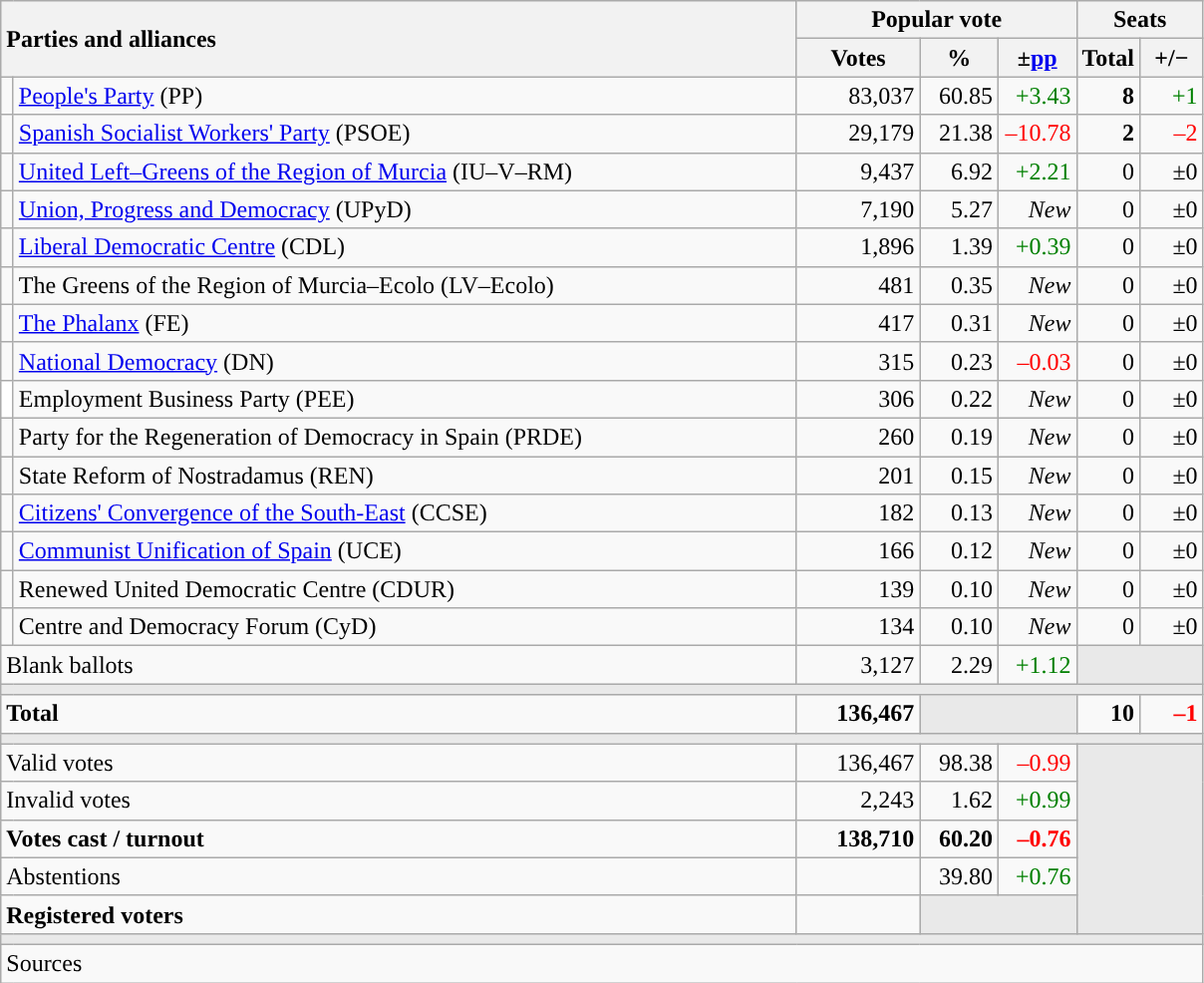<table class="wikitable" style="text-align:right;">
<tr>
<th style="text-align:left;" rowspan="2" colspan="2" width="525">Parties and alliances</th>
<th colspan="3">Popular vote</th>
<th colspan="2">Seats</th>
</tr>
<tr>
<th width="75">Votes</th>
<th width="45">%</th>
<th width="45">±<a href='#'>pp</a></th>
<th width="35">Total</th>
<th width="35">+/−</th>
</tr>
<tr>
<td width="1" style="color:inherit;background:"></td>
<td align="left"><a href='#'>People's Party</a> (PP)</td>
<td>83,037</td>
<td>60.85</td>
<td style="color:green;">+3.43</td>
<td><strong>8</strong></td>
<td style="color:green;">+1</td>
</tr>
<tr>
<td style="color:inherit;background:"></td>
<td align="left"><a href='#'>Spanish Socialist Workers' Party</a> (PSOE)</td>
<td>29,179</td>
<td>21.38</td>
<td style="color:red;">–10.78</td>
<td><strong>2</strong></td>
<td style="color:red;">–2</td>
</tr>
<tr>
<td style="color:inherit;background:"></td>
<td align="left"><a href='#'>United Left–Greens of the Region of Murcia</a> (IU–V–RM)</td>
<td>9,437</td>
<td>6.92</td>
<td style="color:green;">+2.21</td>
<td>0</td>
<td>±0</td>
</tr>
<tr>
<td style="color:inherit;background:"></td>
<td align="left"><a href='#'>Union, Progress and Democracy</a> (UPyD)</td>
<td>7,190</td>
<td>5.27</td>
<td><em>New</em></td>
<td>0</td>
<td>±0</td>
</tr>
<tr>
<td style="color:inherit;background:"></td>
<td align="left"><a href='#'>Liberal Democratic Centre</a> (CDL)</td>
<td>1,896</td>
<td>1.39</td>
<td style="color:green;">+0.39</td>
<td>0</td>
<td>±0</td>
</tr>
<tr>
<td style="color:inherit;background:"></td>
<td align="left">The Greens of the Region of Murcia–Ecolo (LV–Ecolo)</td>
<td>481</td>
<td>0.35</td>
<td><em>New</em></td>
<td>0</td>
<td>±0</td>
</tr>
<tr>
<td style="color:inherit;background:"></td>
<td align="left"><a href='#'>The Phalanx</a> (FE)</td>
<td>417</td>
<td>0.31</td>
<td><em>New</em></td>
<td>0</td>
<td>±0</td>
</tr>
<tr>
<td style="color:inherit;background:"></td>
<td align="left"><a href='#'>National Democracy</a> (DN)</td>
<td>315</td>
<td>0.23</td>
<td style="color:red;">–0.03</td>
<td>0</td>
<td>±0</td>
</tr>
<tr>
<td bgcolor="white"></td>
<td align="left">Employment Business Party (PEE)</td>
<td>306</td>
<td>0.22</td>
<td><em>New</em></td>
<td>0</td>
<td>±0</td>
</tr>
<tr>
<td style="color:inherit;background:"></td>
<td align="left">Party for the Regeneration of Democracy in Spain (PRDE)</td>
<td>260</td>
<td>0.19</td>
<td><em>New</em></td>
<td>0</td>
<td>±0</td>
</tr>
<tr>
<td style="color:inherit;background:"></td>
<td align="left">State Reform of Nostradamus (REN)</td>
<td>201</td>
<td>0.15</td>
<td><em>New</em></td>
<td>0</td>
<td>±0</td>
</tr>
<tr>
<td style="color:inherit;background:"></td>
<td align="left"><a href='#'>Citizens' Convergence of the South-East</a> (CCSE)</td>
<td>182</td>
<td>0.13</td>
<td><em>New</em></td>
<td>0</td>
<td>±0</td>
</tr>
<tr>
<td style="color:inherit;background:"></td>
<td align="left"><a href='#'>Communist Unification of Spain</a> (UCE)</td>
<td>166</td>
<td>0.12</td>
<td><em>New</em></td>
<td>0</td>
<td>±0</td>
</tr>
<tr>
<td style="color:inherit;background:"></td>
<td align="left">Renewed United Democratic Centre (CDUR)</td>
<td>139</td>
<td>0.10</td>
<td><em>New</em></td>
<td>0</td>
<td>±0</td>
</tr>
<tr>
<td style="color:inherit;background:"></td>
<td align="left">Centre and Democracy Forum (CyD)</td>
<td>134</td>
<td>0.10</td>
<td><em>New</em></td>
<td>0</td>
<td>±0</td>
</tr>
<tr>
<td align="left" colspan="2">Blank ballots</td>
<td>3,127</td>
<td>2.29</td>
<td style="color:green;">+1.12</td>
<td bgcolor="#E9E9E9" colspan="2"></td>
</tr>
<tr>
<td colspan="7" bgcolor="#E9E9E9"></td>
</tr>
<tr style="font-weight:bold;">
<td align="left" colspan="2">Total</td>
<td>136,467</td>
<td bgcolor="#E9E9E9" colspan="2"></td>
<td>10</td>
<td style="color:red;">–1</td>
</tr>
<tr>
<td colspan="7" bgcolor="#E9E9E9"></td>
</tr>
<tr>
<td align="left" colspan="2">Valid votes</td>
<td>136,467</td>
<td>98.38</td>
<td style="color:red;">–0.99</td>
<td bgcolor="#E9E9E9" colspan="2" rowspan="5"></td>
</tr>
<tr>
<td align="left" colspan="2">Invalid votes</td>
<td>2,243</td>
<td>1.62</td>
<td style="color:green;">+0.99</td>
</tr>
<tr style="font-weight:bold;">
<td align="left" colspan="2">Votes cast / turnout</td>
<td>138,710</td>
<td>60.20</td>
<td style="color:red;">–0.76</td>
</tr>
<tr>
<td align="left" colspan="2">Abstentions</td>
<td></td>
<td>39.80</td>
<td style="color:green;">+0.76</td>
</tr>
<tr style="font-weight:bold;">
<td align="left" colspan="2">Registered voters</td>
<td></td>
<td bgcolor="#E9E9E9" colspan="2"></td>
</tr>
<tr>
<td colspan="7" bgcolor="#E9E9E9"></td>
</tr>
<tr>
<td align="left" colspan="7">Sources</td>
</tr>
</table>
